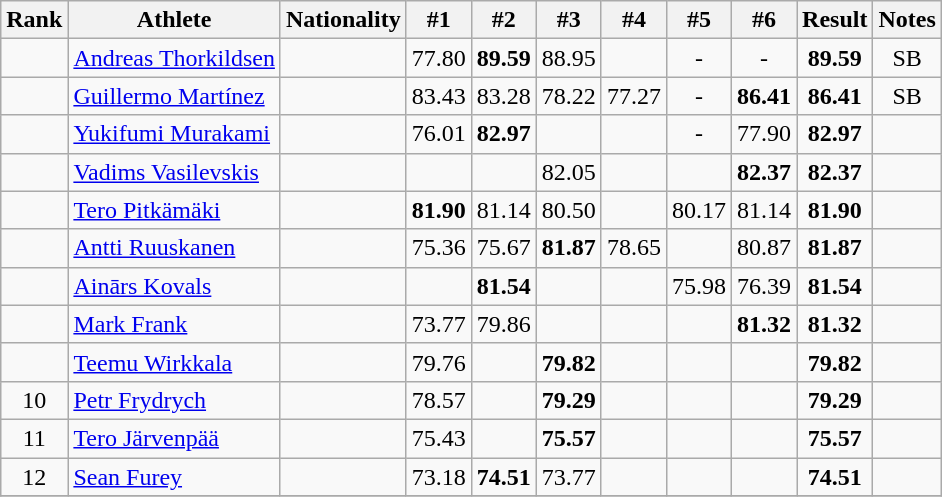<table class="wikitable sortable" style="text-align:center">
<tr>
<th>Rank</th>
<th>Athlete</th>
<th>Nationality</th>
<th>#1</th>
<th>#2</th>
<th>#3</th>
<th>#4</th>
<th>#5</th>
<th>#6</th>
<th>Result</th>
<th>Notes</th>
</tr>
<tr>
<td></td>
<td align=left><a href='#'>Andreas Thorkildsen</a></td>
<td align=left></td>
<td>77.80</td>
<td><strong>89.59</strong></td>
<td>88.95</td>
<td></td>
<td>-</td>
<td>-</td>
<td><strong>89.59</strong></td>
<td>SB</td>
</tr>
<tr>
<td></td>
<td align=left><a href='#'>Guillermo Martínez</a></td>
<td align=left></td>
<td>83.43</td>
<td>83.28</td>
<td>78.22</td>
<td>77.27</td>
<td>-</td>
<td><strong>86.41</strong></td>
<td><strong>86.41</strong></td>
<td>SB</td>
</tr>
<tr>
<td></td>
<td align=left><a href='#'>Yukifumi Murakami</a></td>
<td align=left></td>
<td>76.01</td>
<td><strong>82.97</strong></td>
<td></td>
<td></td>
<td>-</td>
<td>77.90</td>
<td><strong>82.97</strong></td>
<td></td>
</tr>
<tr>
<td></td>
<td align=left><a href='#'>Vadims Vasilevskis</a></td>
<td align=left></td>
<td></td>
<td></td>
<td>82.05</td>
<td></td>
<td></td>
<td><strong>82.37</strong></td>
<td><strong>82.37</strong></td>
<td></td>
</tr>
<tr>
<td></td>
<td align=left><a href='#'>Tero Pitkämäki</a></td>
<td align=left></td>
<td><strong>81.90</strong></td>
<td>81.14</td>
<td>80.50</td>
<td></td>
<td>80.17</td>
<td>81.14</td>
<td><strong>81.90</strong></td>
<td></td>
</tr>
<tr>
<td></td>
<td align=left><a href='#'>Antti Ruuskanen</a></td>
<td align=left></td>
<td>75.36</td>
<td>75.67</td>
<td><strong>81.87</strong></td>
<td>78.65</td>
<td></td>
<td>80.87</td>
<td><strong>81.87</strong></td>
<td></td>
</tr>
<tr>
<td></td>
<td align=left><a href='#'>Ainārs Kovals</a></td>
<td align=left></td>
<td></td>
<td><strong>81.54</strong></td>
<td></td>
<td></td>
<td>75.98</td>
<td>76.39</td>
<td><strong>81.54</strong></td>
<td></td>
</tr>
<tr>
<td></td>
<td align=left><a href='#'>Mark Frank</a></td>
<td align=left></td>
<td>73.77</td>
<td>79.86</td>
<td></td>
<td></td>
<td></td>
<td><strong>81.32</strong></td>
<td><strong>81.32</strong></td>
<td></td>
</tr>
<tr>
<td></td>
<td align=left><a href='#'>Teemu Wirkkala</a></td>
<td align=left></td>
<td>79.76</td>
<td></td>
<td><strong>79.82</strong></td>
<td></td>
<td></td>
<td></td>
<td><strong>79.82</strong></td>
<td></td>
</tr>
<tr>
<td>10</td>
<td align=left><a href='#'>Petr Frydrych</a></td>
<td align=left></td>
<td>78.57</td>
<td></td>
<td><strong>79.29</strong></td>
<td></td>
<td></td>
<td></td>
<td><strong>79.29</strong></td>
<td></td>
</tr>
<tr>
<td>11</td>
<td align=left><a href='#'>Tero Järvenpää</a></td>
<td align=left></td>
<td>75.43</td>
<td></td>
<td><strong>75.57</strong></td>
<td></td>
<td></td>
<td></td>
<td><strong>75.57</strong></td>
<td></td>
</tr>
<tr>
<td>12</td>
<td align=left><a href='#'>Sean Furey</a></td>
<td align=left></td>
<td>73.18</td>
<td><strong>74.51</strong></td>
<td>73.77</td>
<td></td>
<td></td>
<td></td>
<td><strong>74.51</strong></td>
<td></td>
</tr>
<tr>
</tr>
</table>
